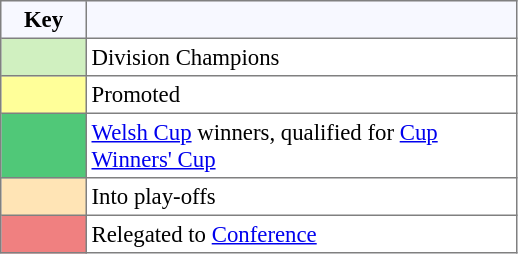<table bgcolor="#f7f8ff" cellpadding="3" cellspacing="0" border="1" style="font-size: 95%; border: gray solid 1px; border-collapse: collapse;text-align:center;">
<tr>
<th width=50>Key</th>
<th width=280></th>
</tr>
<tr>
<td style="background:#D0F0C0;" width="20"></td>
<td bgcolor="#ffffff" align="left">Division Champions</td>
</tr>
<tr>
<td style="background:#FFFF99;" width="20"></td>
<td bgcolor="#ffffff" align="left">Promoted</td>
</tr>
<tr>
<td style="background: #50C878" width="20"></td>
<td bgcolor="#ffffff" align="left"><a href='#'>Welsh Cup</a> winners, qualified for <a href='#'>Cup Winners' Cup</a></td>
</tr>
<tr>
<td style="background: #FFE4B5" width="20"></td>
<td bgcolor="#ffffff" align="left">Into play-offs</td>
</tr>
<tr>
<td style="background: #F08080" width="20"></td>
<td bgcolor="#ffffff" align="left">Relegated to <a href='#'>Conference</a></td>
</tr>
</table>
